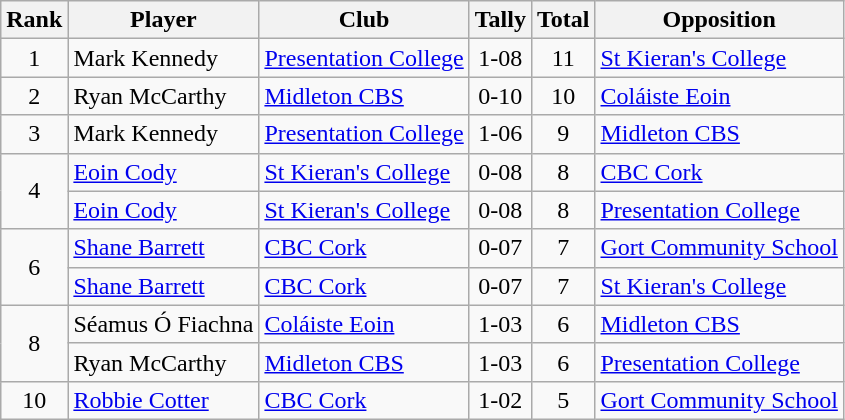<table class="wikitable">
<tr>
<th>Rank</th>
<th>Player</th>
<th>Club</th>
<th>Tally</th>
<th>Total</th>
<th>Opposition</th>
</tr>
<tr>
<td rowspan="1" style="text-align:center;">1</td>
<td>Mark Kennedy</td>
<td><a href='#'>Presentation College</a></td>
<td align=center>1-08</td>
<td align=center>11</td>
<td><a href='#'>St Kieran's College</a></td>
</tr>
<tr>
<td rowspan="1" style="text-align:center;">2</td>
<td>Ryan McCarthy</td>
<td><a href='#'>Midleton CBS</a></td>
<td align=center>0-10</td>
<td align=center>10</td>
<td><a href='#'>Coláiste Eoin</a></td>
</tr>
<tr>
<td rowspan="1" style="text-align:center;">3</td>
<td>Mark Kennedy</td>
<td><a href='#'>Presentation College</a></td>
<td align=center>1-06</td>
<td align=center>9</td>
<td><a href='#'>Midleton CBS</a></td>
</tr>
<tr>
<td rowspan="2" style="text-align:center;">4</td>
<td><a href='#'>Eoin Cody</a></td>
<td><a href='#'>St Kieran's College</a></td>
<td align=center>0-08</td>
<td align=center>8</td>
<td><a href='#'>CBC Cork</a></td>
</tr>
<tr>
<td><a href='#'>Eoin Cody</a></td>
<td><a href='#'>St Kieran's College</a></td>
<td align=center>0-08</td>
<td align=center>8</td>
<td><a href='#'>Presentation College</a></td>
</tr>
<tr>
<td rowspan="2" style="text-align:center;">6</td>
<td><a href='#'>Shane Barrett</a></td>
<td><a href='#'>CBC Cork</a></td>
<td align=center>0-07</td>
<td align=center>7</td>
<td><a href='#'>Gort Community School</a></td>
</tr>
<tr>
<td><a href='#'>Shane Barrett</a></td>
<td><a href='#'>CBC Cork</a></td>
<td align=center>0-07</td>
<td align=center>7</td>
<td><a href='#'>St Kieran's College</a></td>
</tr>
<tr>
<td rowspan="2" style="text-align:center;">8</td>
<td>Séamus Ó Fiachna</td>
<td><a href='#'>Coláiste Eoin</a></td>
<td align=center>1-03</td>
<td align=center>6</td>
<td><a href='#'>Midleton CBS</a></td>
</tr>
<tr>
<td>Ryan McCarthy</td>
<td><a href='#'>Midleton CBS</a></td>
<td align=center>1-03</td>
<td align=center>6</td>
<td><a href='#'>Presentation College</a></td>
</tr>
<tr>
<td rowspan="1" style="text-align:center;">10</td>
<td><a href='#'>Robbie Cotter</a></td>
<td><a href='#'>CBC Cork</a></td>
<td align=center>1-02</td>
<td align=center>5</td>
<td><a href='#'>Gort Community School</a></td>
</tr>
</table>
